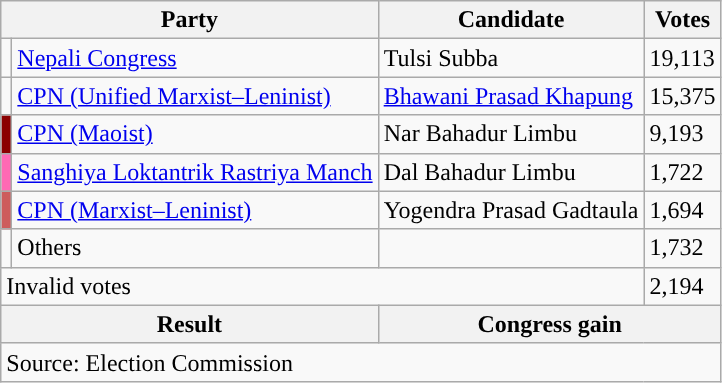<table class="wikitable">
<tr>
<th colspan="2">Party</th>
<th>Candidate</th>
<th>Votes</th>
</tr>
<tr>
<td style="background-color:"></td>
<td><a href='#'>Nepali Congress</a></td>
<td>Tulsi Subba</td>
<td>19,113</td>
</tr>
<tr>
<td style="background-color:"></td>
<td><a href='#'>CPN (Unified Marxist–Leninist)</a></td>
<td><a href='#'>Bhawani Prasad Khapung</a></td>
<td>15,375</td>
</tr>
<tr>
<td style="background-color:darkred"></td>
<td><a href='#'>CPN (Maoist)</a></td>
<td>Nar Bahadur Limbu</td>
<td>9,193</td>
</tr>
<tr>
<td style="background-color:hotpink"></td>
<td><a href='#'>Sanghiya Loktantrik Rastriya Manch</a></td>
<td>Dal Bahadur Limbu</td>
<td>1,722</td>
</tr>
<tr>
<td style="background-color:indianred"></td>
<td><a href='#'>CPN (Marxist–Leninist)</a></td>
<td>Yogendra Prasad Gadtaula</td>
<td>1,694</td>
</tr>
<tr>
<td></td>
<td>Others</td>
<td></td>
<td>1,732</td>
</tr>
<tr>
<td colspan="3">Invalid votes</td>
<td>2,194</td>
</tr>
<tr>
<th colspan="2">Result</th>
<th colspan="2">Congress gain</th>
</tr>
<tr>
<td colspan="4">Source: Election Commission</td>
</tr>
</table>
